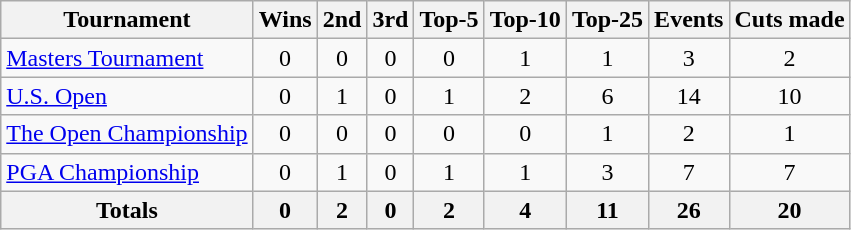<table class=wikitable style=text-align:center>
<tr>
<th>Tournament</th>
<th>Wins</th>
<th>2nd</th>
<th>3rd</th>
<th>Top-5</th>
<th>Top-10</th>
<th>Top-25</th>
<th>Events</th>
<th>Cuts made</th>
</tr>
<tr>
<td align=left><a href='#'>Masters Tournament</a></td>
<td>0</td>
<td>0</td>
<td>0</td>
<td>0</td>
<td>1</td>
<td>1</td>
<td>3</td>
<td>2</td>
</tr>
<tr>
<td align=left><a href='#'>U.S. Open</a></td>
<td>0</td>
<td>1</td>
<td>0</td>
<td>1</td>
<td>2</td>
<td>6</td>
<td>14</td>
<td>10</td>
</tr>
<tr>
<td align=left><a href='#'>The Open Championship</a></td>
<td>0</td>
<td>0</td>
<td>0</td>
<td>0</td>
<td>0</td>
<td>1</td>
<td>2</td>
<td>1</td>
</tr>
<tr>
<td align=left><a href='#'>PGA Championship</a></td>
<td>0</td>
<td>1</td>
<td>0</td>
<td>1</td>
<td>1</td>
<td>3</td>
<td>7</td>
<td>7</td>
</tr>
<tr>
<th>Totals</th>
<th>0</th>
<th>2</th>
<th>0</th>
<th>2</th>
<th>4</th>
<th>11</th>
<th>26</th>
<th>20</th>
</tr>
</table>
